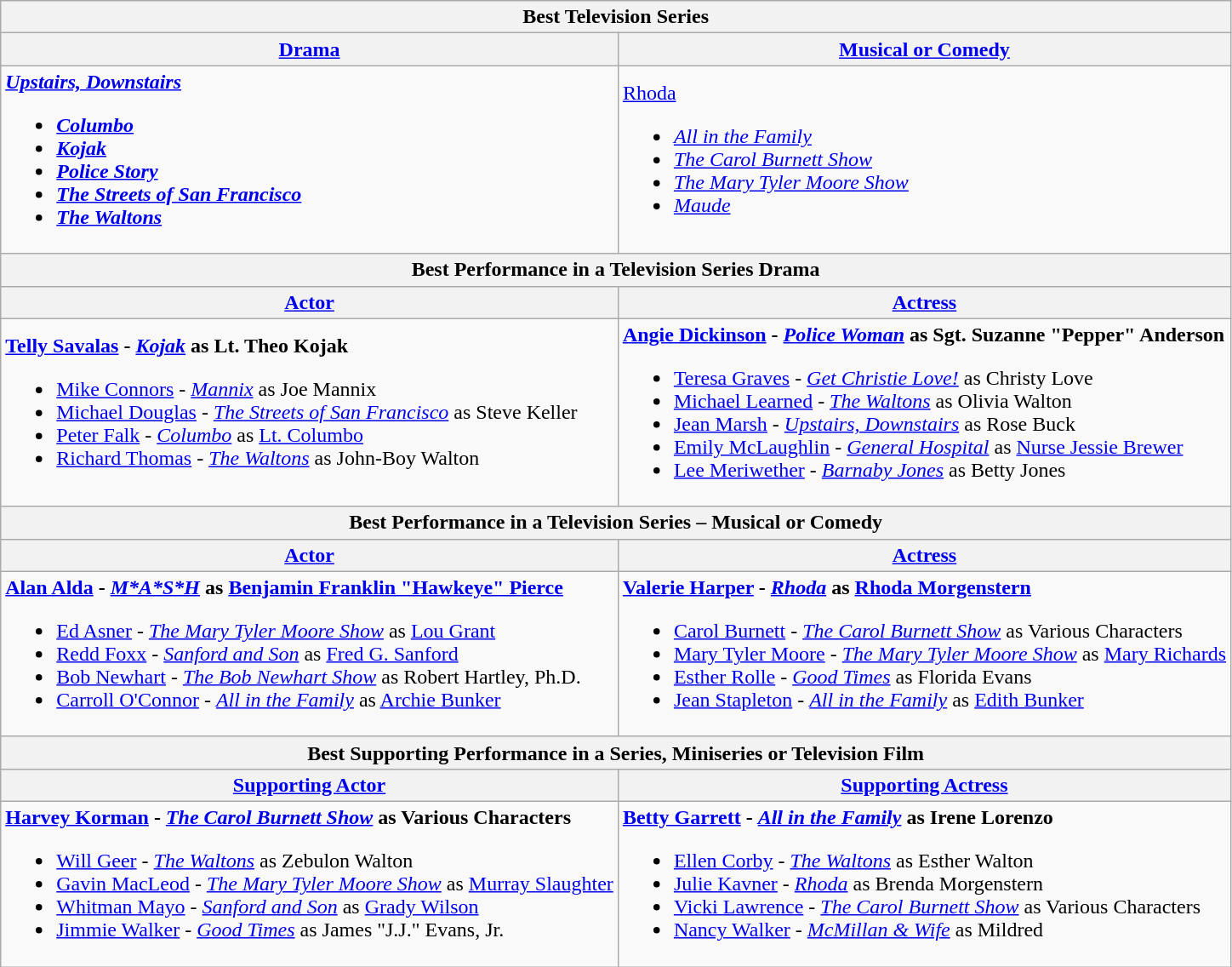<table class="wikitable">
<tr>
<th colspan="2">Best Television Series</th>
</tr>
<tr>
<th><a href='#'>Drama</a></th>
<th><a href='#'>Musical or Comedy</a></th>
</tr>
<tr>
<td><strong> <em><a href='#'>Upstairs, Downstairs</a><strong><em><br><ul><li></em><a href='#'>Columbo</a><em></li><li></em><a href='#'>Kojak</a><em></li><li></em><a href='#'>Police Story</a><em></li><li></em><a href='#'>The Streets of San Francisco</a><em></li><li></em><a href='#'>The Waltons</a><em></li></ul></td>
<td></strong> </em><a href='#'>Rhoda</a></em></strong><br><ul><li><em><a href='#'>All in the Family</a></em></li><li><em><a href='#'>The Carol Burnett Show</a></em></li><li><em><a href='#'>The Mary Tyler Moore Show</a></em></li><li><em><a href='#'>Maude</a></em></li></ul></td>
</tr>
<tr>
<th colspan="2">Best Performance in a Television Series  Drama</th>
</tr>
<tr>
<th><a href='#'>Actor</a></th>
<th><a href='#'>Actress</a></th>
</tr>
<tr>
<td><strong> <a href='#'>Telly Savalas</a> - <em><a href='#'>Kojak</a></em> as Lt. Theo Kojak</strong><br><ul><li><a href='#'>Mike Connors</a> - <em><a href='#'>Mannix</a></em> as Joe Mannix</li><li><a href='#'>Michael Douglas</a> - <em><a href='#'>The Streets of San Francisco</a></em> as Steve Keller</li><li><a href='#'>Peter Falk</a> - <em><a href='#'>Columbo</a></em> as <a href='#'>Lt. Columbo</a></li><li><a href='#'>Richard Thomas</a> - <em><a href='#'>The Waltons</a></em> as John-Boy Walton</li></ul></td>
<td><strong> <a href='#'>Angie Dickinson</a> - <em><a href='#'>Police Woman</a></em> as Sgt. Suzanne "Pepper" Anderson</strong><br><ul><li><a href='#'>Teresa Graves</a> - <em><a href='#'>Get Christie Love!</a></em> as Christy Love</li><li><a href='#'>Michael Learned</a> - <em><a href='#'>The Waltons</a></em> as Olivia Walton</li><li><a href='#'>Jean Marsh</a> - <em><a href='#'>Upstairs, Downstairs</a></em> as Rose Buck</li><li><a href='#'>Emily McLaughlin</a> - <em><a href='#'>General Hospital</a></em> as <a href='#'>Nurse Jessie Brewer</a></li><li><a href='#'>Lee Meriwether</a> - <em><a href='#'>Barnaby Jones</a></em> as Betty Jones</li></ul></td>
</tr>
<tr>
<th colspan="2">Best Performance in a Television Series – Musical or Comedy</th>
</tr>
<tr>
<th><a href='#'>Actor</a></th>
<th><a href='#'>Actress</a></th>
</tr>
<tr>
<td><strong> <a href='#'>Alan Alda</a> - <em><a href='#'>M*A*S*H</a></em> as <a href='#'>Benjamin Franklin "Hawkeye" Pierce</a></strong><br><ul><li><a href='#'>Ed Asner</a> - <em><a href='#'>The Mary Tyler Moore Show</a></em> as <a href='#'>Lou Grant</a></li><li><a href='#'>Redd Foxx</a> - <em><a href='#'>Sanford and Son</a></em> as <a href='#'>Fred G. Sanford</a></li><li><a href='#'>Bob Newhart</a> - <em><a href='#'>The Bob Newhart Show</a></em> as Robert Hartley, Ph.D.</li><li><a href='#'>Carroll O'Connor</a> - <em><a href='#'>All in the Family</a></em> as <a href='#'>Archie Bunker</a></li></ul></td>
<td><strong> <a href='#'>Valerie Harper</a> - <em><a href='#'>Rhoda</a></em> as <a href='#'>Rhoda Morgenstern</a></strong><br><ul><li><a href='#'>Carol Burnett</a> - <em><a href='#'>The Carol Burnett Show</a></em> as Various Characters</li><li><a href='#'>Mary Tyler Moore</a> - <em><a href='#'>The Mary Tyler Moore Show</a></em> as <a href='#'>Mary Richards</a></li><li><a href='#'>Esther Rolle</a> - <em><a href='#'>Good Times</a></em> as Florida Evans</li><li><a href='#'>Jean Stapleton</a> - <em><a href='#'>All in the Family</a></em> as <a href='#'>Edith Bunker</a></li></ul></td>
</tr>
<tr>
<th colspan="2">Best Supporting Performance in a Series, Miniseries or Television Film</th>
</tr>
<tr>
<th><a href='#'>Supporting Actor</a></th>
<th><a href='#'>Supporting Actress</a></th>
</tr>
<tr>
<td><strong> <a href='#'>Harvey Korman</a> - <em><a href='#'>The Carol Burnett Show</a></em> as Various Characters</strong><br><ul><li><a href='#'>Will Geer</a> - <em><a href='#'>The Waltons</a></em> as Zebulon Walton</li><li><a href='#'>Gavin MacLeod</a> - <em><a href='#'>The Mary Tyler Moore Show</a></em> as <a href='#'>Murray Slaughter</a></li><li><a href='#'>Whitman Mayo</a> - <em><a href='#'>Sanford and Son</a></em> as <a href='#'>Grady Wilson</a></li><li><a href='#'>Jimmie Walker</a> - <em><a href='#'>Good Times</a></em> as James "J.J." Evans, Jr.</li></ul></td>
<td><strong><a href='#'>Betty Garrett</a> - <em><a href='#'>All in the Family</a></em> as Irene Lorenzo</strong><br><ul><li><a href='#'>Ellen Corby</a> - <em><a href='#'>The Waltons</a></em> as Esther Walton</li><li><a href='#'>Julie Kavner</a> - <em><a href='#'>Rhoda</a></em> as Brenda Morgenstern</li><li><a href='#'>Vicki Lawrence</a> - <em><a href='#'>The Carol Burnett Show</a></em> as Various Characters</li><li><a href='#'>Nancy Walker</a> - <em><a href='#'>McMillan & Wife</a></em> as Mildred</li></ul></td>
</tr>
</table>
